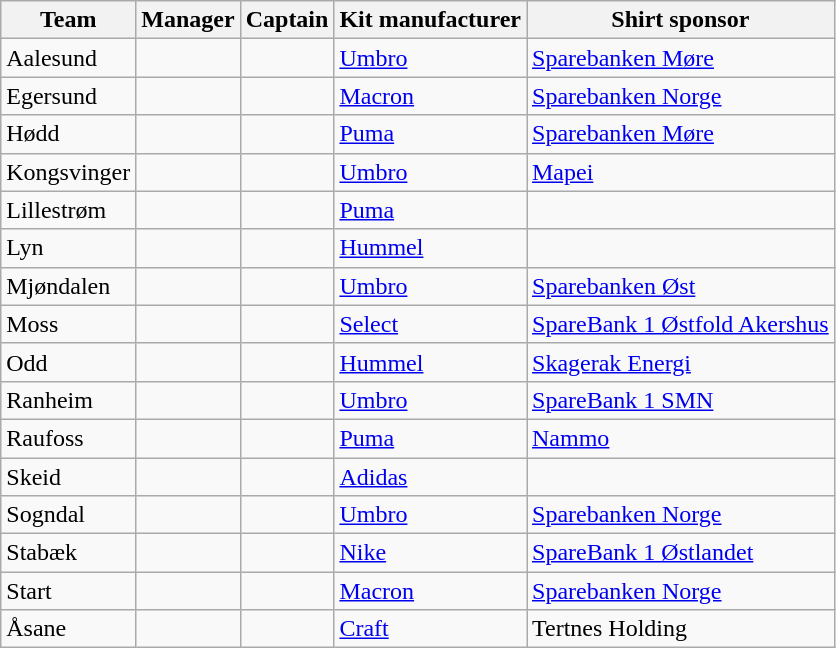<table class="wikitable sortable" border="1">
<tr>
<th>Team</th>
<th>Manager</th>
<th>Captain</th>
<th>Kit manufacturer</th>
<th>Shirt sponsor</th>
</tr>
<tr>
<td>Aalesund</td>
<td> </td>
<td> </td>
<td><a href='#'>Umbro</a></td>
<td><a href='#'>Sparebanken Møre</a></td>
</tr>
<tr>
<td>Egersund</td>
<td> </td>
<td> </td>
<td><a href='#'>Macron</a></td>
<td><a href='#'>Sparebanken Norge</a></td>
</tr>
<tr>
<td>Hødd</td>
<td> </td>
<td> </td>
<td><a href='#'>Puma</a></td>
<td><a href='#'>Sparebanken Møre</a></td>
</tr>
<tr>
<td>Kongsvinger</td>
<td> </td>
<td> </td>
<td><a href='#'>Umbro</a></td>
<td><a href='#'>Mapei</a></td>
</tr>
<tr>
<td>Lillestrøm</td>
<td> </td>
<td> </td>
<td><a href='#'>Puma</a></td>
<td></td>
</tr>
<tr>
<td>Lyn</td>
<td> </td>
<td> </td>
<td><a href='#'>Hummel</a></td>
<td></td>
</tr>
<tr>
<td>Mjøndalen</td>
<td> </td>
<td> </td>
<td><a href='#'>Umbro</a></td>
<td><a href='#'>Sparebanken Øst</a></td>
</tr>
<tr>
<td>Moss</td>
<td> </td>
<td> </td>
<td><a href='#'>Select</a></td>
<td><a href='#'>SpareBank 1 Østfold Akershus</a></td>
</tr>
<tr>
<td>Odd</td>
<td> </td>
<td> </td>
<td><a href='#'>Hummel</a></td>
<td><a href='#'>Skagerak Energi</a></td>
</tr>
<tr>
<td>Ranheim</td>
<td> <br> </td>
<td> </td>
<td><a href='#'>Umbro</a></td>
<td><a href='#'>SpareBank 1 SMN</a></td>
</tr>
<tr>
<td>Raufoss</td>
<td> </td>
<td> </td>
<td><a href='#'>Puma</a></td>
<td><a href='#'>Nammo</a></td>
</tr>
<tr>
<td>Skeid</td>
<td> </td>
<td> </td>
<td><a href='#'>Adidas</a></td>
<td></td>
</tr>
<tr>
<td>Sogndal</td>
<td> </td>
<td> </td>
<td><a href='#'>Umbro</a></td>
<td><a href='#'>Sparebanken Norge</a></td>
</tr>
<tr>
<td>Stabæk</td>
<td> </td>
<td> </td>
<td><a href='#'>Nike</a></td>
<td><a href='#'>SpareBank 1 Østlandet</a></td>
</tr>
<tr>
<td>Start</td>
<td> </td>
<td> </td>
<td><a href='#'>Macron</a></td>
<td><a href='#'>Sparebanken Norge</a></td>
</tr>
<tr>
<td>Åsane</td>
<td> </td>
<td> </td>
<td><a href='#'>Craft</a></td>
<td>Tertnes Holding</td>
</tr>
</table>
